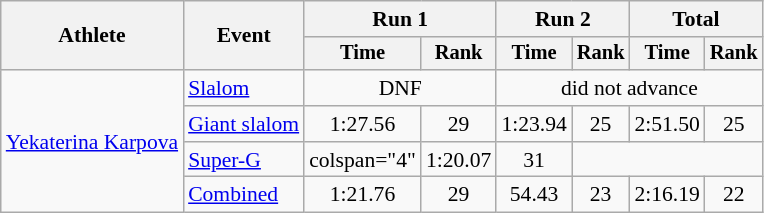<table class="wikitable" style="font-size:90%">
<tr>
<th rowspan=2>Athlete</th>
<th rowspan=2>Event</th>
<th colspan=2>Run 1</th>
<th colspan=2>Run 2</th>
<th colspan=2>Total</th>
</tr>
<tr style="font-size:95%">
<th>Time</th>
<th>Rank</th>
<th>Time</th>
<th>Rank</th>
<th>Time</th>
<th>Rank</th>
</tr>
<tr align=center>
<td align="left" rowspan="4"><a href='#'>Yekaterina Karpova</a></td>
<td align="left"><a href='#'>Slalom</a></td>
<td colspan=2>DNF</td>
<td colspan=4>did not advance</td>
</tr>
<tr align=center>
<td align="left"><a href='#'>Giant slalom</a></td>
<td>1:27.56</td>
<td>29</td>
<td>1:23.94</td>
<td>25</td>
<td>2:51.50</td>
<td>25</td>
</tr>
<tr align=center>
<td align="left"><a href='#'>Super-G</a></td>
<td>colspan="4" </td>
<td>1:20.07</td>
<td>31</td>
</tr>
<tr align=center>
<td align="left"><a href='#'>Combined</a></td>
<td>1:21.76</td>
<td>29</td>
<td>54.43</td>
<td>23</td>
<td>2:16.19</td>
<td>22</td>
</tr>
</table>
